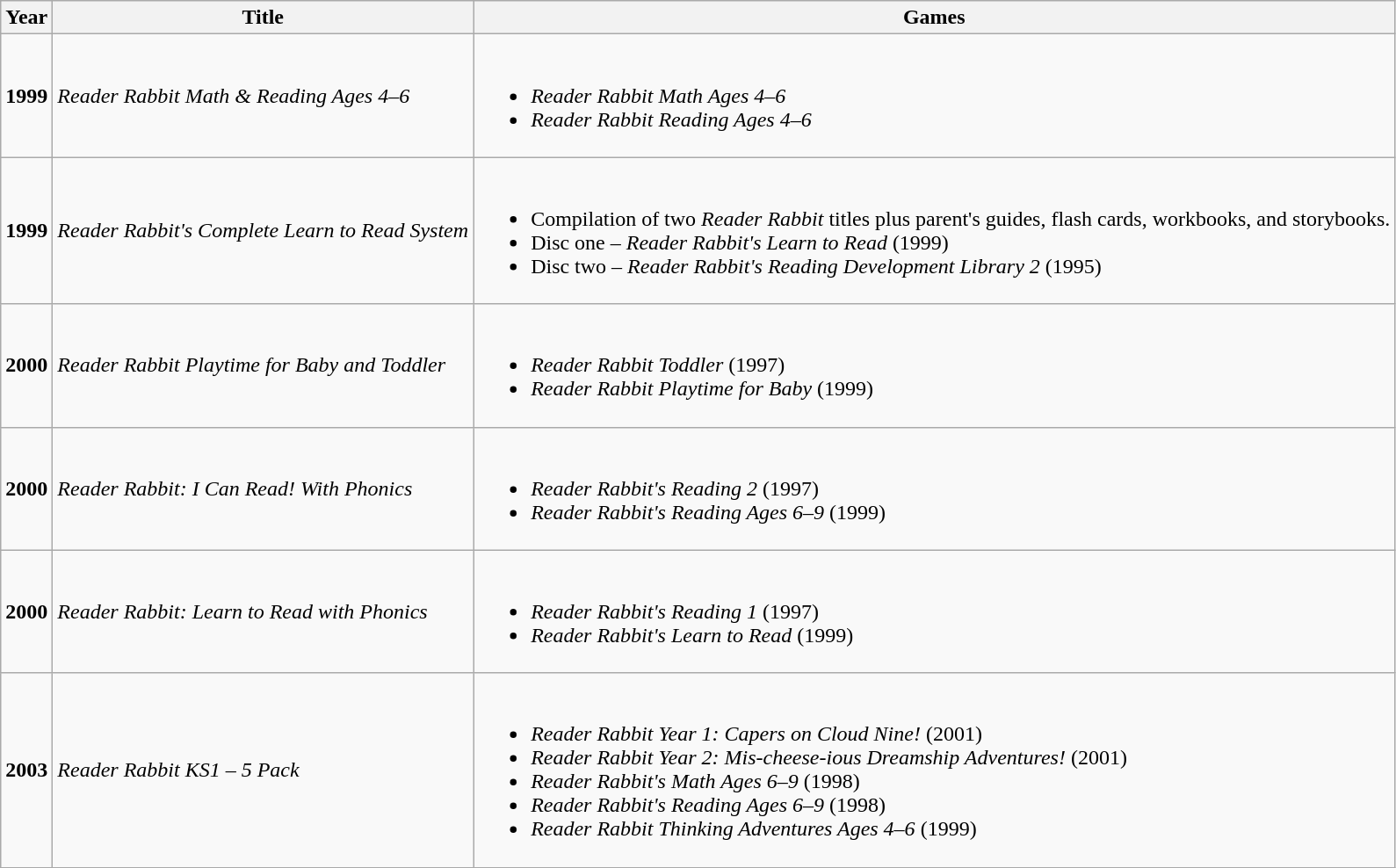<table class="wikitable">
<tr>
<th>Year</th>
<th>Title</th>
<th>Games</th>
</tr>
<tr>
<td><strong>1999</strong></td>
<td><em>Reader Rabbit Math & Reading Ages 4–6</em></td>
<td><br><ul><li><em>Reader Rabbit Math Ages 4–6</em></li><li><em>Reader Rabbit Reading Ages 4–6</em></li></ul></td>
</tr>
<tr>
<td><strong>1999</strong></td>
<td><em>Reader Rabbit's Complete Learn to Read System</em></td>
<td><br><ul><li>Compilation of two <em>Reader Rabbit</em> titles plus parent's guides, flash cards, workbooks, and storybooks.</li><li>Disc one – <em>Reader Rabbit's Learn to Read</em> (1999)</li><li>Disc two – <em>Reader Rabbit's Reading Development Library 2</em> (1995)</li></ul></td>
</tr>
<tr>
<td><strong>2000</strong></td>
<td><em>Reader Rabbit Playtime for Baby and Toddler</em></td>
<td><br><ul><li><em>Reader Rabbit Toddler</em> (1997)</li><li><em>Reader Rabbit Playtime for Baby</em> (1999)</li></ul></td>
</tr>
<tr>
<td><strong>2000</strong></td>
<td><em>Reader Rabbit: I Can Read! With Phonics</em></td>
<td><br><ul><li><em>Reader Rabbit's Reading 2</em> (1997)</li><li><em>Reader Rabbit's Reading Ages 6–9</em> (1999)</li></ul></td>
</tr>
<tr>
<td><strong>2000</strong></td>
<td><em>Reader Rabbit: Learn to Read with Phonics</em></td>
<td><br><ul><li><em>Reader Rabbit's Reading 1</em> (1997)</li><li><em>Reader Rabbit's Learn to Read</em> (1999)</li></ul></td>
</tr>
<tr>
<td><strong>2003</strong></td>
<td><em>Reader Rabbit KS1 – 5 Pack</em></td>
<td><br><ul><li><em>Reader Rabbit Year 1: Capers on Cloud Nine!</em> (2001)</li><li><em>Reader Rabbit Year 2: Mis-cheese-ious Dreamship Adventures!</em> (2001)</li><li><em>Reader Rabbit's Math Ages 6–9</em> (1998)</li><li><em>Reader Rabbit's Reading Ages 6–9</em> (1998)</li><li><em>Reader Rabbit Thinking Adventures Ages 4–6</em> (1999)</li></ul></td>
</tr>
</table>
